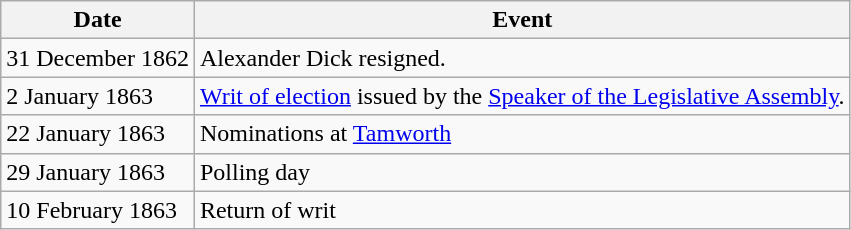<table class="wikitable">
<tr>
<th>Date</th>
<th>Event</th>
</tr>
<tr>
<td>31 December 1862</td>
<td>Alexander Dick resigned.</td>
</tr>
<tr>
<td>2 January 1863</td>
<td><a href='#'>Writ of election</a> issued by the <a href='#'>Speaker of the Legislative Assembly</a>.</td>
</tr>
<tr>
<td>22 January 1863</td>
<td>Nominations at <a href='#'>Tamworth</a></td>
</tr>
<tr>
<td>29 January 1863</td>
<td>Polling day</td>
</tr>
<tr>
<td>10 February 1863</td>
<td>Return of writ</td>
</tr>
</table>
